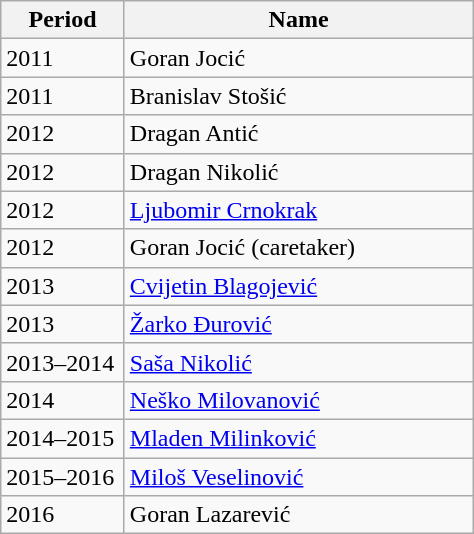<table class="wikitable">
<tr>
<th width="75">Period</th>
<th width="225">Name</th>
</tr>
<tr>
<td>2011</td>
<td> Goran Jocić</td>
</tr>
<tr>
<td>2011</td>
<td> Branislav Stošić</td>
</tr>
<tr>
<td>2012</td>
<td> Dragan Antić</td>
</tr>
<tr>
<td>2012</td>
<td> Dragan Nikolić</td>
</tr>
<tr>
<td>2012</td>
<td> <a href='#'>Ljubomir Crnokrak</a></td>
</tr>
<tr>
<td>2012</td>
<td> Goran Jocić (caretaker)</td>
</tr>
<tr>
<td>2013</td>
<td> <a href='#'>Cvijetin Blagojević</a></td>
</tr>
<tr>
<td>2013</td>
<td> <a href='#'>Žarko Đurović</a></td>
</tr>
<tr>
<td>2013–2014</td>
<td> <a href='#'>Saša Nikolić</a></td>
</tr>
<tr>
<td>2014</td>
<td> <a href='#'>Neško Milovanović</a></td>
</tr>
<tr>
<td>2014–2015</td>
<td> <a href='#'>Mladen Milinković</a></td>
</tr>
<tr>
<td>2015–2016</td>
<td> <a href='#'>Miloš Veselinović</a></td>
</tr>
<tr>
<td>2016</td>
<td> Goran Lazarević</td>
</tr>
</table>
